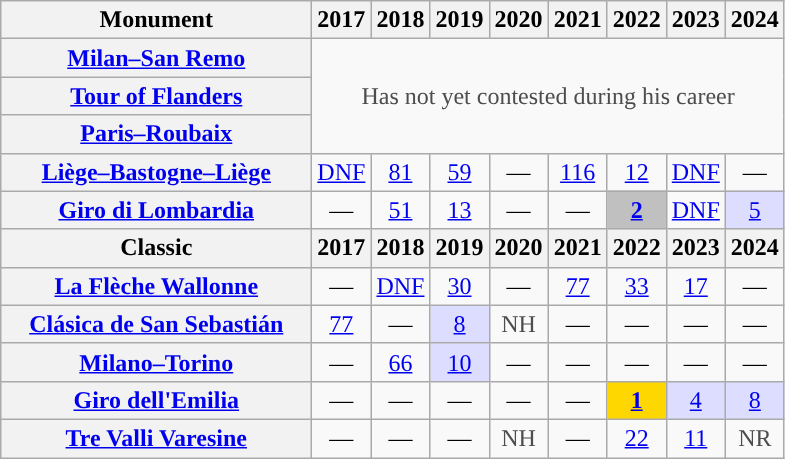<table class="wikitable plainrowheaders">
<tr>
<th scope="col" width=200>Monument</th>
<th scope="col">2017</th>
<th scope="col">2018</th>
<th scope="col">2019</th>
<th scope="col">2020</th>
<th scope="col">2021</th>
<th scope="col">2022</th>
<th scope="col">2023</th>
<th scope="col">2024</th>
</tr>
<tr style="text-align:center;">
<th scope="row"><a href='#'>Milan–San Remo</a></th>
<td style="color:#4d4d4d;" colspan=8 rowspan=3>Has not yet contested during his career</td>
</tr>
<tr style="text-align:center;">
<th scope="row"><a href='#'>Tour of Flanders</a></th>
</tr>
<tr style="text-align:center;">
<th scope="row"><a href='#'>Paris–Roubaix</a></th>
</tr>
<tr style="text-align:center;">
<th scope="row"><a href='#'>Liège–Bastogne–Liège</a></th>
<td><a href='#'>DNF</a></td>
<td><a href='#'>81</a></td>
<td><a href='#'>59</a></td>
<td>—</td>
<td><a href='#'>116</a></td>
<td><a href='#'>12</a></td>
<td><a href='#'>DNF</a></td>
<td>—</td>
</tr>
<tr style="text-align:center;">
<th scope="row"><a href='#'>Giro di Lombardia</a></th>
<td>—</td>
<td><a href='#'>51</a></td>
<td><a href='#'>13</a></td>
<td>—</td>
<td>—</td>
<td style="background:silver;"><a href='#'><strong>2</strong></a></td>
<td><a href='#'>DNF</a></td>
<td style="background:#ddf;"><a href='#'>5</a></td>
</tr>
<tr style="background:#EEEEEE;">
<th>Classic</th>
<th scope="col">2017</th>
<th scope="col">2018</th>
<th scope="col">2019</th>
<th scope="col">2020</th>
<th scope="col">2021</th>
<th scope="col">2022</th>
<th scope="col">2023</th>
<th scope="col">2024</th>
</tr>
<tr style="text-align:center;">
<th scope="row"><a href='#'>La Flèche Wallonne</a></th>
<td>—</td>
<td><a href='#'>DNF</a></td>
<td><a href='#'>30</a></td>
<td>—</td>
<td><a href='#'>77</a></td>
<td><a href='#'>33</a></td>
<td><a href='#'>17</a></td>
<td>—</td>
</tr>
<tr style="text-align:center;">
<th scope="row"><a href='#'>Clásica de San Sebastián</a></th>
<td><a href='#'>77</a></td>
<td>—</td>
<td style="background:#ddf;"><a href='#'>8</a></td>
<td style="color:#4d4d4d;">NH</td>
<td>—</td>
<td>—</td>
<td>—</td>
<td>—</td>
</tr>
<tr style="text-align:center;">
<th scope="row"><a href='#'>Milano–Torino</a></th>
<td>—</td>
<td><a href='#'>66</a></td>
<td style="background:#ddf;"><a href='#'>10</a></td>
<td>—</td>
<td>—</td>
<td>—</td>
<td>—</td>
<td>—</td>
</tr>
<tr style="text-align:center;">
<th scope="row"><a href='#'>Giro dell'Emilia</a></th>
<td>—</td>
<td>—</td>
<td>—</td>
<td>—</td>
<td>—</td>
<td style="background:gold;"><a href='#'><strong>1</strong></a></td>
<td style="background:#ddf;"><a href='#'>4</a></td>
<td style="background:#ddf;"><a href='#'>8</a></td>
</tr>
<tr style="text-align:center;">
<th scope="row"><a href='#'>Tre Valli Varesine</a></th>
<td>—</td>
<td>—</td>
<td>—</td>
<td style="color:#4d4d4d;">NH</td>
<td>—</td>
<td><a href='#'>22</a></td>
<td><a href='#'>11</a></td>
<td style="color:#4d4d4d;">NR</td>
</tr>
</table>
